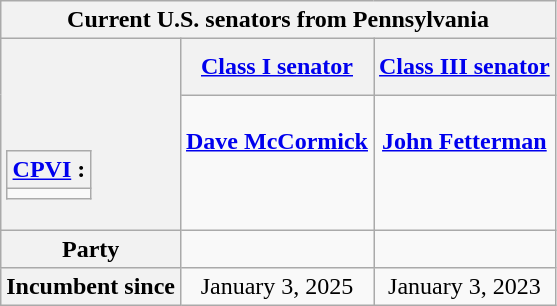<table class="wikitable floatright" style="text-align: center;">
<tr>
<th colspan=3>Current U.S. senators from Pennsylvania</th>
</tr>
<tr>
<th rowspan=2><br><br><br><table class="wikitable">
<tr>
<th><a href='#'>CPVI</a> :</th>
</tr>
<tr>
<td></td>
</tr>
</table>
</th>
<th><a href='#'>Class I senator</a></th>
<th><a href='#'>Class III senator</a></th>
</tr>
<tr style="vertical-align: top;">
<td><br><strong><a href='#'>Dave McCormick</a></strong><br><br></td>
<td><br><strong><a href='#'>John Fetterman</a></strong><br><br></td>
</tr>
<tr>
<th>Party</th>
<td></td>
<td></td>
</tr>
<tr>
<th>Incumbent since</th>
<td>January 3, 2025</td>
<td>January 3, 2023</td>
</tr>
</table>
